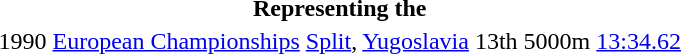<table>
<tr>
<th colspan="6">Representing the </th>
</tr>
<tr>
<td>1990</td>
<td><a href='#'>European Championships</a></td>
<td><a href='#'>Split</a>, <a href='#'>Yugoslavia</a></td>
<td>13th</td>
<td>5000m</td>
<td><a href='#'>13:34.62</a></td>
</tr>
</table>
